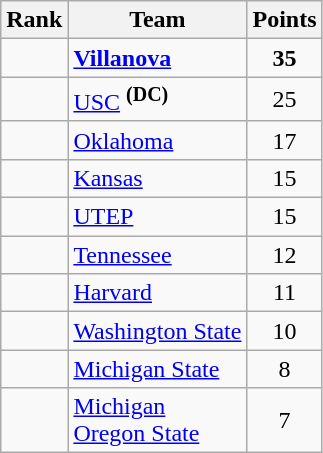<table class="wikitable sortable" style="text-align:center">
<tr>
<th>Rank</th>
<th>Team</th>
<th>Points</th>
</tr>
<tr>
<td></td>
<td align="left"><strong><a href='#'>Villanova</a></strong></td>
<td><strong>35</strong></td>
</tr>
<tr>
<td></td>
<td align="left"><a href='#'>USC</a> <sup><strong>(DC)</strong></sup></td>
<td>25</td>
</tr>
<tr>
<td></td>
<td align="left"><a href='#'>Oklahoma</a></td>
<td>17</td>
</tr>
<tr>
<td></td>
<td align="left"><a href='#'>Kansas</a></td>
<td>15</td>
</tr>
<tr>
<td></td>
<td align="left"><a href='#'>UTEP</a></td>
<td>15</td>
</tr>
<tr>
<td></td>
<td align="left"><a href='#'>Tennessee</a></td>
<td>12</td>
</tr>
<tr>
<td></td>
<td align="left"><a href='#'>Harvard</a></td>
<td>11</td>
</tr>
<tr>
<td></td>
<td align="left"><a href='#'>Washington State</a></td>
<td>10</td>
</tr>
<tr>
<td></td>
<td align="left"><a href='#'>Michigan State</a></td>
<td>8</td>
</tr>
<tr>
<td></td>
<td align="left"><a href='#'>Michigan</a><br><a href='#'>Oregon State</a></td>
<td>7</td>
</tr>
</table>
